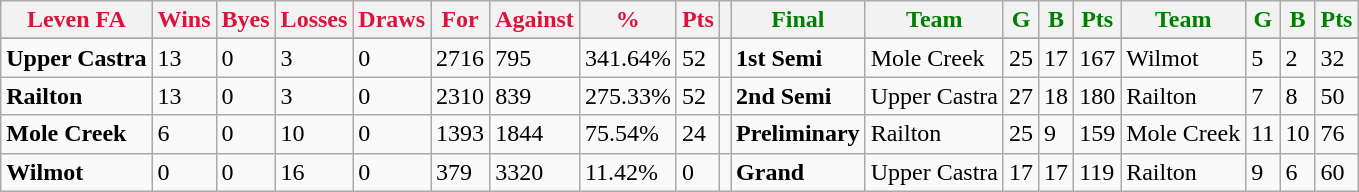<table class="wikitable">
<tr>
<th style="color:crimson">Leven FA</th>
<th style="color:crimson">Wins</th>
<th style="color:crimson">Byes</th>
<th style="color:crimson">Losses</th>
<th style="color:crimson">Draws</th>
<th style="color:crimson">For</th>
<th style="color:crimson">Against</th>
<th style="color:crimson">%</th>
<th style="color:crimson">Pts</th>
<th></th>
<th style="color:green">Final</th>
<th style="color:green">Team</th>
<th style="color:green">G</th>
<th style="color:green">B</th>
<th style="color:green">Pts</th>
<th style="color:green">Team</th>
<th style="color:green">G</th>
<th style="color:green">B</th>
<th style="color:green">Pts</th>
</tr>
<tr>
</tr>
<tr>
</tr>
<tr>
<td><strong>	Upper Castra	</strong></td>
<td>13</td>
<td>0</td>
<td>3</td>
<td>0</td>
<td>2716</td>
<td>795</td>
<td>341.64%</td>
<td>52</td>
<td></td>
<td><strong>1st Semi</strong></td>
<td>Mole Creek</td>
<td>25</td>
<td>17</td>
<td>167</td>
<td>Wilmot</td>
<td>5</td>
<td>2</td>
<td>32</td>
</tr>
<tr>
<td><strong>	Railton	</strong></td>
<td>13</td>
<td>0</td>
<td>3</td>
<td>0</td>
<td>2310</td>
<td>839</td>
<td>275.33%</td>
<td>52</td>
<td></td>
<td><strong>2nd Semi</strong></td>
<td>Upper Castra</td>
<td>27</td>
<td>18</td>
<td>180</td>
<td>Railton</td>
<td>7</td>
<td>8</td>
<td>50</td>
</tr>
<tr>
<td><strong>	Mole Creek	</strong></td>
<td>6</td>
<td>0</td>
<td>10</td>
<td>0</td>
<td>1393</td>
<td>1844</td>
<td>75.54%</td>
<td>24</td>
<td></td>
<td><strong>Preliminary</strong></td>
<td>Railton</td>
<td>25</td>
<td>9</td>
<td>159</td>
<td>Mole Creek</td>
<td>11</td>
<td>10</td>
<td>76</td>
</tr>
<tr>
<td><strong>	Wilmot	</strong></td>
<td>0</td>
<td>0</td>
<td>16</td>
<td>0</td>
<td>379</td>
<td>3320</td>
<td>11.42%</td>
<td>0</td>
<td></td>
<td><strong>Grand</strong></td>
<td>Upper Castra</td>
<td>17</td>
<td>17</td>
<td>119</td>
<td>Railton</td>
<td>9</td>
<td>6</td>
<td>60</td>
</tr>
</table>
